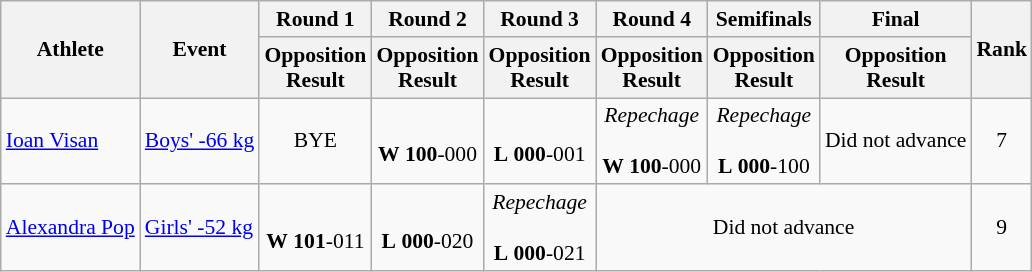<table class="wikitable" border="1" style="font-size:90%">
<tr>
<th rowspan=2>Athlete</th>
<th rowspan=2>Event</th>
<th>Round 1</th>
<th>Round 2</th>
<th>Round 3</th>
<th>Round 4</th>
<th>Semifinals</th>
<th>Final</th>
<th rowspan=2>Rank</th>
</tr>
<tr>
<th>Opposition<br>Result</th>
<th>Opposition<br>Result</th>
<th>Opposition<br>Result</th>
<th>Opposition<br>Result</th>
<th>Opposition<br>Result</th>
<th>Opposition<br>Result</th>
</tr>
<tr>
<td><a href='#'>Ioan Visan</a></td>
<td><a href='#'>Boys' -66 kg</a></td>
<td align=center>BYE</td>
<td align=center> <br> <strong>W</strong> <strong>100</strong>-000</td>
<td align=center> <br> <strong>L</strong> <strong>000</strong>-001</td>
<td align=center><em>Repechage</em><br> <br> <strong>W</strong> <strong>100</strong>-000</td>
<td align=center><em>Repechage</em><br> <br> <strong>L</strong> <strong>000</strong>-100</td>
<td align=center>Did not advance</td>
<td align=center>7</td>
</tr>
<tr>
<td><a href='#'>Alexandra Pop</a></td>
<td><a href='#'>Girls' -52 kg</a></td>
<td align=center> <br> <strong>W</strong> <strong>101</strong>-011</td>
<td align=center> <br> <strong>L</strong> <strong>000</strong>-020</td>
<td align=center><em>Repechage</em><br> <br> <strong>L</strong> <strong>000</strong>-021</td>
<td align=center colspan=3>Did not advance</td>
<td align=center>9</td>
</tr>
</table>
